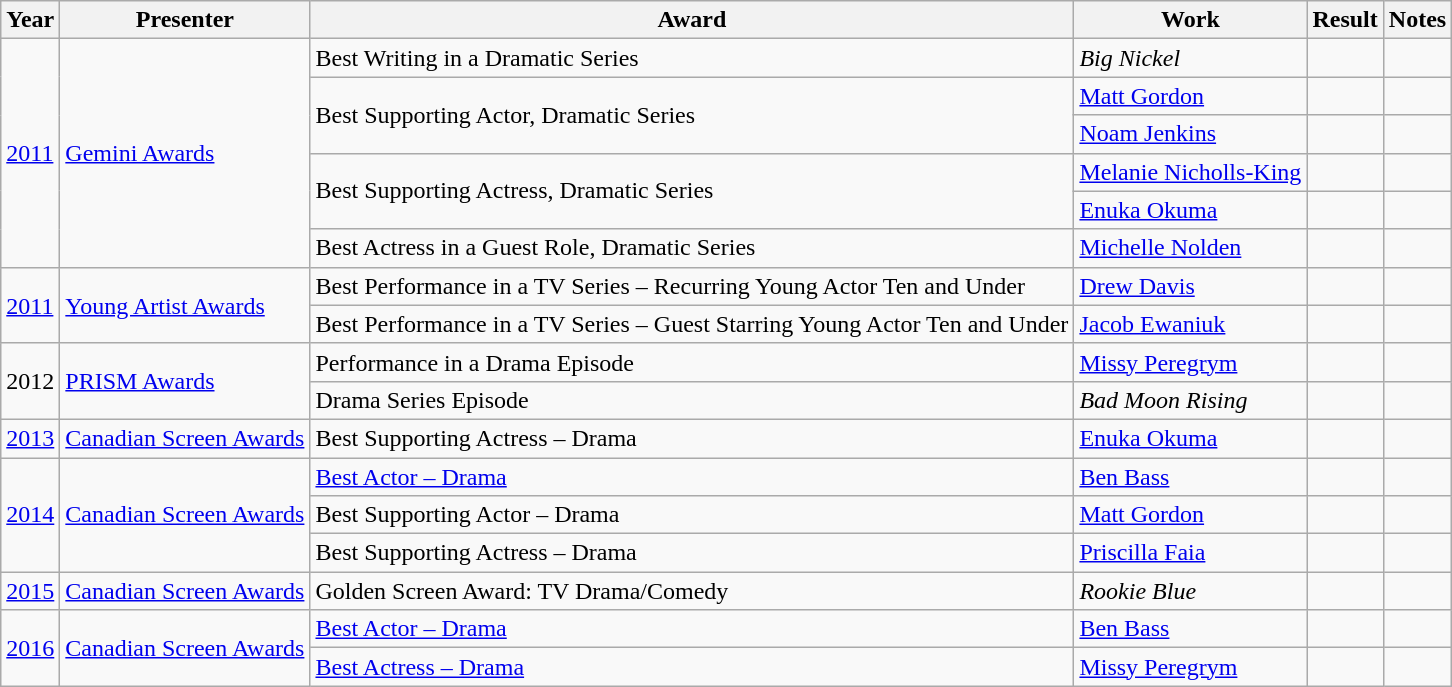<table class="wikitable">
<tr>
<th>Year</th>
<th>Presenter</th>
<th>Award</th>
<th>Work</th>
<th>Result</th>
<th>Notes</th>
</tr>
<tr>
<td rowspan="6"><a href='#'>2011</a></td>
<td rowspan="6"><a href='#'>Gemini Awards</a></td>
<td>Best Writing in a Dramatic Series</td>
<td><em>Big Nickel</em></td>
<td></td>
<td></td>
</tr>
<tr>
<td rowspan="2">Best Supporting Actor, Dramatic Series</td>
<td><a href='#'>Matt Gordon</a></td>
<td></td>
<td></td>
</tr>
<tr>
<td><a href='#'>Noam Jenkins</a></td>
<td></td>
<td></td>
</tr>
<tr>
<td rowspan="2">Best Supporting Actress, Dramatic Series</td>
<td><a href='#'>Melanie Nicholls-King</a></td>
<td></td>
<td></td>
</tr>
<tr>
<td><a href='#'>Enuka Okuma</a></td>
<td></td>
<td></td>
</tr>
<tr>
<td>Best Actress in a Guest Role, Dramatic Series</td>
<td><a href='#'>Michelle Nolden</a></td>
<td></td>
<td></td>
</tr>
<tr>
<td rowspan="2"><a href='#'>2011</a></td>
<td rowspan="2"><a href='#'>Young Artist Awards</a></td>
<td>Best Performance in a TV Series – Recurring Young Actor Ten and Under</td>
<td><a href='#'>Drew Davis</a></td>
<td></td>
<td></td>
</tr>
<tr>
<td>Best Performance in a TV Series – Guest Starring Young Actor Ten and Under</td>
<td><a href='#'>Jacob Ewaniuk</a></td>
<td></td>
<td></td>
</tr>
<tr>
<td rowspan="2">2012</td>
<td rowspan="2"><a href='#'>PRISM Awards</a></td>
<td>Performance in a Drama Episode</td>
<td><a href='#'>Missy Peregrym</a></td>
<td></td>
<td></td>
</tr>
<tr>
<td>Drama Series Episode</td>
<td><em>Bad Moon Rising</em></td>
<td></td>
<td></td>
</tr>
<tr>
<td><a href='#'>2013</a></td>
<td><a href='#'>Canadian Screen Awards</a></td>
<td>Best Supporting Actress – Drama</td>
<td><a href='#'>Enuka Okuma</a></td>
<td></td>
<td></td>
</tr>
<tr>
<td rowspan="3"><a href='#'>2014</a></td>
<td rowspan="3"><a href='#'>Canadian Screen Awards</a></td>
<td><a href='#'>Best Actor – Drama</a></td>
<td><a href='#'>Ben Bass</a></td>
<td></td>
<td></td>
</tr>
<tr>
<td>Best Supporting Actor – Drama</td>
<td><a href='#'>Matt Gordon</a></td>
<td></td>
<td></td>
</tr>
<tr>
<td>Best Supporting Actress – Drama</td>
<td><a href='#'>Priscilla Faia</a></td>
<td></td>
<td></td>
</tr>
<tr>
<td><a href='#'>2015</a></td>
<td><a href='#'>Canadian Screen Awards</a></td>
<td>Golden Screen Award: TV Drama/Comedy</td>
<td><em>Rookie Blue</em></td>
<td></td>
<td></td>
</tr>
<tr>
<td rowspan="2"><a href='#'>2016</a></td>
<td rowspan="2"><a href='#'>Canadian Screen Awards</a></td>
<td><a href='#'>Best Actor – Drama</a></td>
<td><a href='#'>Ben Bass</a></td>
<td></td>
<td></td>
</tr>
<tr>
<td><a href='#'>Best Actress – Drama</a></td>
<td><a href='#'>Missy Peregrym</a></td>
<td></td>
<td></td>
</tr>
</table>
